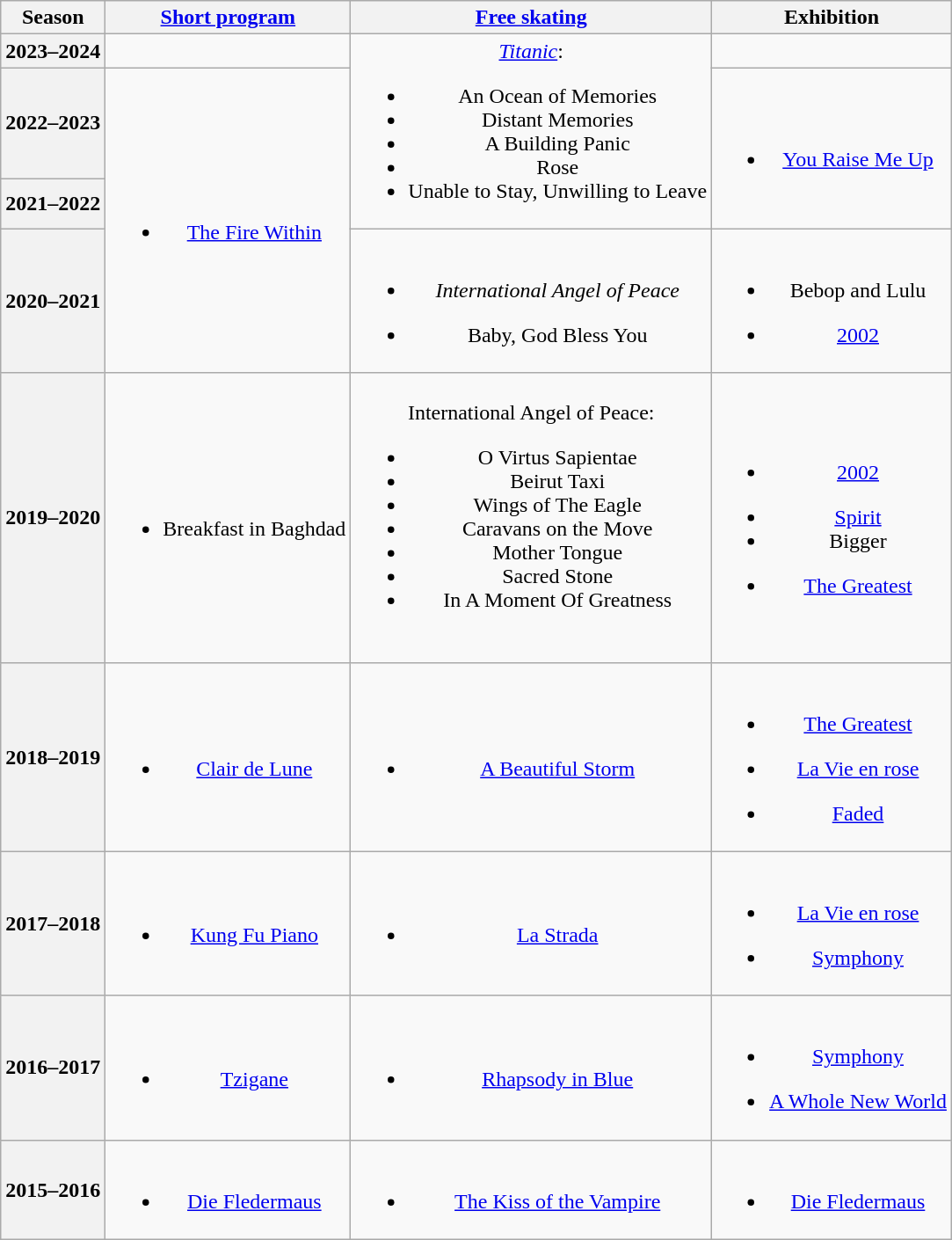<table class=wikitable style=text-align:center>
<tr>
<th>Season</th>
<th><a href='#'>Short program</a></th>
<th><a href='#'>Free skating</a></th>
<th>Exhibition</th>
</tr>
<tr>
<th>2023–2024 <br> </th>
<td></td>
<td rowspan="3"><em><a href='#'>Titanic</a></em>:<br><ul><li>An Ocean of Memories</li><li>Distant Memories</li><li>A Building Panic</li><li>Rose</li><li>Unable to Stay, Unwilling to Leave <br></li></ul></td>
<td></td>
</tr>
<tr>
<th>2022–2023 <br> </th>
<td rowspan="3"><br><ul><li><a href='#'>The Fire Within</a><br></li></ul></td>
<td rowspan="2"><br><ul><li><a href='#'>You Raise Me Up</a> <br></li></ul></td>
</tr>
<tr>
<th>2021–2022 <br> </th>
</tr>
<tr>
<th>2020–2021 <br> </th>
<td><br><ul><li><em>International Angel of Peace</em></li></ul><ul><li>Baby, God Bless You<br></li></ul></td>
<td><br><ul><li>Bebop and Lulu <br></li></ul><ul><li><a href='#'>2002</a> <br></li></ul></td>
</tr>
<tr>
<th>2019–2020 <br> </th>
<td><br><ul><li>Breakfast in Baghdad <br> </li></ul></td>
<td><br>International Angel of Peace:<ul><li>O Virtus Sapientae <br> </li><li>Beirut Taxi <br> </li><li>Wings of The Eagle <br> </li><li>Caravans on the Move <br> </li><li>Mother Tongue <br> </li><li>Sacred Stone <br> </li><li>In A Moment Of Greatness <br> <br> </li></ul></td>
<td><br><ul><li><a href='#'>2002</a> <br></li></ul><ul><li><a href='#'>Spirit</a></li><li>Bigger <br></li></ul><ul><li><a href='#'>The Greatest</a> <br></li></ul></td>
</tr>
<tr>
<th>2018–2019 <br> </th>
<td><br><ul><li><a href='#'>Clair de Lune</a><br></li></ul></td>
<td><br><ul><li><a href='#'>A Beautiful Storm</a><br></li></ul></td>
<td><br><ul><li><a href='#'>The Greatest</a> <br></li></ul><ul><li><a href='#'>La Vie en rose</a> <br></li></ul><ul><li><a href='#'>Faded</a> <br></li></ul></td>
</tr>
<tr>
<th>2017–2018 <br></th>
<td><br><ul><li><a href='#'>Kung Fu Piano</a> <br></li></ul></td>
<td><br><ul><li><a href='#'>La Strada</a> <br></li></ul></td>
<td><br><ul><li><a href='#'>La Vie en rose</a> <br></li></ul><ul><li><a href='#'>Symphony</a> <br></li></ul></td>
</tr>
<tr>
<th>2016–2017 <br> </th>
<td><br><ul><li><a href='#'>Tzigane</a> <br></li></ul></td>
<td><br><ul><li><a href='#'>Rhapsody in Blue</a> <br></li></ul></td>
<td><br><ul><li><a href='#'>Symphony</a> <br></li></ul><ul><li><a href='#'>A Whole New World</a> <br></li></ul></td>
</tr>
<tr>
<th>2015–2016</th>
<td><br><ul><li><a href='#'>Die Fledermaus</a> <br></li></ul></td>
<td><br><ul><li><a href='#'>The Kiss of the Vampire</a> <br></li></ul></td>
<td><br><ul><li><a href='#'>Die Fledermaus</a> <br></li></ul></td>
</tr>
</table>
